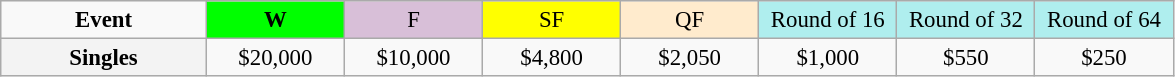<table class=wikitable style=font-size:95%;text-align:center>
<tr>
<td style="width:130px"><strong>Event</strong></td>
<td style="width:85px; background:lime"><strong>W</strong></td>
<td style="width:85px; background:thistle">F</td>
<td style="width:85px; background:#ffff00">SF</td>
<td style="width:85px; background:#ffebcd">QF</td>
<td style="width:85px; background:#afeeee">Round of 16</td>
<td style="width:85px; background:#afeeee">Round of 32</td>
<td style="width:85px; background:#afeeee">Round of 64</td>
</tr>
<tr>
<th style=background:#f3f3f3>Singles </th>
<td>$20,000</td>
<td>$10,000</td>
<td>$4,800</td>
<td>$2,050</td>
<td>$1,000</td>
<td>$550</td>
<td>$250</td>
</tr>
</table>
